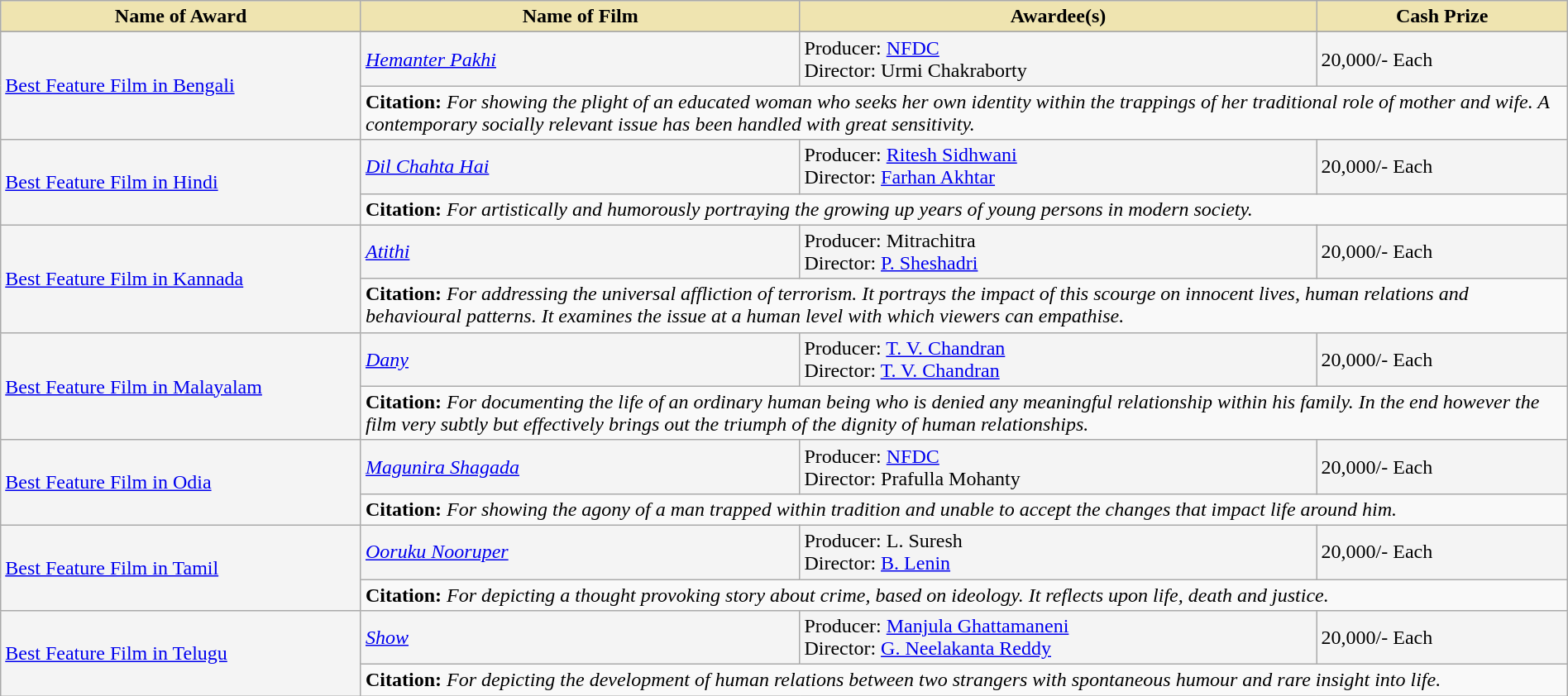<table class="wikitable" style="width:100%;">
<tr>
<th style="background-color:#EFE4B0;width:23%;">Name of Award</th>
<th style="background-color:#EFE4B0;width:28%;">Name of Film</th>
<th style="background-color:#EFE4B0;width:33%;">Awardee(s)</th>
<th style="background-color:#EFE4B0;width:16%;">Cash Prize</th>
</tr>
<tr style="background-color:#F4F4F4">
</tr>
<tr style="background-color:#F4F4F4">
<td rowspan="2"><a href='#'>Best Feature Film in Bengali</a></td>
<td><em><a href='#'>Hemanter Pakhi</a></em></td>
<td>Producer: <a href='#'>NFDC</a><br>Director: Urmi Chakraborty</td>
<td> 20,000/- Each</td>
</tr>
<tr style="background-color:#F9F9F9">
<td colspan="3"><strong>Citation:</strong> <em>For showing the plight of an educated woman who seeks her own identity within the trappings of her traditional role of mother and wife. A contemporary socially relevant issue has been handled with great sensitivity.</em></td>
</tr>
<tr style="background-color:#F4F4F4">
<td rowspan="2"><a href='#'>Best Feature Film in Hindi</a></td>
<td><em><a href='#'>Dil Chahta Hai</a></em></td>
<td>Producer: <a href='#'>Ritesh Sidhwani</a><br>Director: <a href='#'>Farhan Akhtar</a></td>
<td> 20,000/- Each</td>
</tr>
<tr style="background-color:#F9F9F9">
<td colspan="3"><strong>Citation:</strong> <em>For artistically and humorously portraying the growing up years of young persons in modern society.</em></td>
</tr>
<tr style="background-color:#F4F4F4">
<td rowspan="2"><a href='#'>Best Feature Film in Kannada</a></td>
<td><em><a href='#'>Atithi</a></em></td>
<td>Producer: Mitrachitra<br>Director: <a href='#'>P. Sheshadri</a></td>
<td> 20,000/- Each</td>
</tr>
<tr style="background-color:#F9F9F9">
<td colspan="3"><strong>Citation:</strong> <em>For addressing the universal affliction of terrorism. It portrays the impact of this scourge on innocent lives, human relations and behavioural patterns. It examines the issue at a human level with which viewers can empathise.</em></td>
</tr>
<tr style="background-color:#F4F4F4">
<td rowspan="2"><a href='#'>Best Feature Film in Malayalam</a></td>
<td><em><a href='#'>Dany</a></em></td>
<td>Producer: <a href='#'>T. V. Chandran</a><br>Director: <a href='#'>T. V. Chandran</a></td>
<td> 20,000/- Each</td>
</tr>
<tr style="background-color:#F9F9F9">
<td colspan="3"><strong>Citation:</strong> <em>For documenting the life of an ordinary human being who is denied any meaningful relationship within his family. In the end however the film very subtly but effectively brings out the triumph of the dignity of human relationships.</em></td>
</tr>
<tr style="background-color:#F4F4F4">
<td rowspan="2"><a href='#'>Best Feature Film in Odia</a></td>
<td><em><a href='#'>Magunira Shagada</a></em></td>
<td>Producer: <a href='#'>NFDC</a><br>Director: Prafulla Mohanty</td>
<td> 20,000/- Each</td>
</tr>
<tr style="background-color:#F9F9F9">
<td colspan="3"><strong>Citation:</strong> <em>For showing the agony of a man trapped within tradition and unable to accept the changes that impact life around him.</em></td>
</tr>
<tr style="background-color:#F4F4F4">
<td rowspan="2"><a href='#'>Best Feature Film in Tamil</a></td>
<td><em><a href='#'>Ooruku Nooruper</a></em></td>
<td>Producer: L. Suresh<br>Director: <a href='#'>B. Lenin</a></td>
<td> 20,000/- Each</td>
</tr>
<tr style="background-color:#F9F9F9">
<td colspan="3"><strong>Citation:</strong> <em>For depicting a thought provoking story about crime, based on ideology. It reflects upon life, death and justice.</em></td>
</tr>
<tr style="background-color:#F4F4F4">
<td rowspan="2"><a href='#'>Best Feature Film in Telugu</a></td>
<td><em><a href='#'>Show</a></em></td>
<td>Producer: <a href='#'>Manjula Ghattamaneni</a><br>Director: <a href='#'>G. Neelakanta Reddy</a></td>
<td> 20,000/- Each</td>
</tr>
<tr style="background-color:#F9F9F9">
<td colspan="3"><strong>Citation:</strong> <em>For depicting the development of human relations between two strangers with spontaneous humour and rare insight into life.</em></td>
</tr>
</table>
